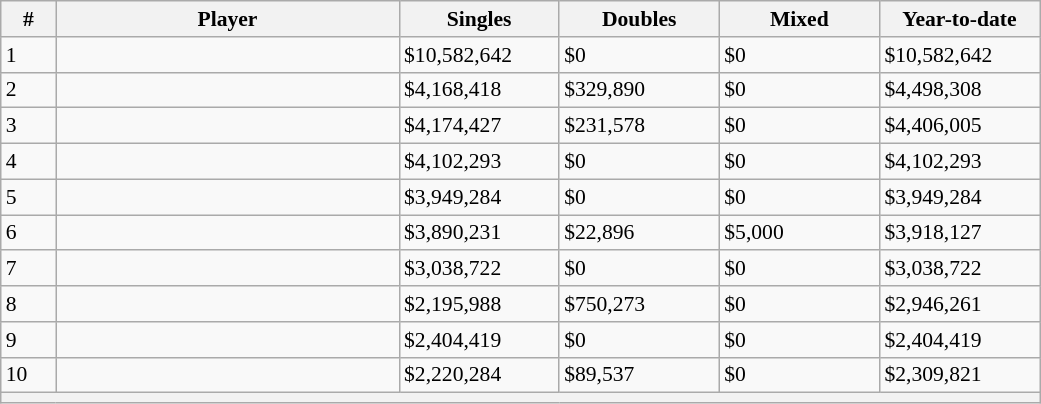<table class="wikitable collapsible collapsed" style="font-size:90%">
<tr>
<th style="width:30px;">#</th>
<th style="width:222px;">Player</th>
<th style="width:100px;">Singles</th>
<th style="width:100px;">Doubles</th>
<th style="width:100px;">Mixed</th>
<th style="width:100px;">Year-to-date</th>
</tr>
<tr style="text-align:left;">
<td>1</td>
<td style="text-align:left;"></td>
<td>$10,582,642</td>
<td>$0</td>
<td>$0</td>
<td>$10,582,642</td>
</tr>
<tr style="text-align:left;">
<td>2</td>
<td style="text-align:left;"></td>
<td>$4,168,418</td>
<td>$329,890</td>
<td>$0</td>
<td>$4,498,308</td>
</tr>
<tr style="text-align:left;">
<td>3</td>
<td style="text-align:left;"></td>
<td>$4,174,427</td>
<td>$231,578</td>
<td>$0</td>
<td>$4,406,005</td>
</tr>
<tr style="text-align:left;">
<td>4</td>
<td style="text-align:left;"></td>
<td>$4,102,293</td>
<td>$0</td>
<td>$0</td>
<td>$4,102,293</td>
</tr>
<tr style="text-align:left;">
<td>5</td>
<td style="text-align:left;"></td>
<td>$3,949,284</td>
<td>$0</td>
<td>$0</td>
<td>$3,949,284</td>
</tr>
<tr style="text-align:left;">
<td>6</td>
<td style="text-align:left;"></td>
<td>$3,890,231</td>
<td>$22,896</td>
<td>$5,000</td>
<td>$3,918,127</td>
</tr>
<tr style="text-align:left;">
<td>7</td>
<td style="text-align:left;"></td>
<td>$3,038,722</td>
<td>$0</td>
<td>$0</td>
<td>$3,038,722</td>
</tr>
<tr style="text-align:left;">
<td>8</td>
<td style="text-align:left;"></td>
<td>$2,195,988</td>
<td>$750,273</td>
<td>$0</td>
<td>$2,946,261</td>
</tr>
<tr style="text-align:left;">
<td>9</td>
<td style="text-align:left;"></td>
<td>$2,404,419</td>
<td>$0</td>
<td>$0</td>
<td>$2,404,419</td>
</tr>
<tr style="text-align:left;">
<td>10</td>
<td style="text-align:left;"></td>
<td>$2,220,284</td>
<td>$89,537</td>
<td>$0</td>
<td>$2,309,821</td>
</tr>
<tr class="sortbottom">
<th colspan=7></th>
</tr>
</table>
